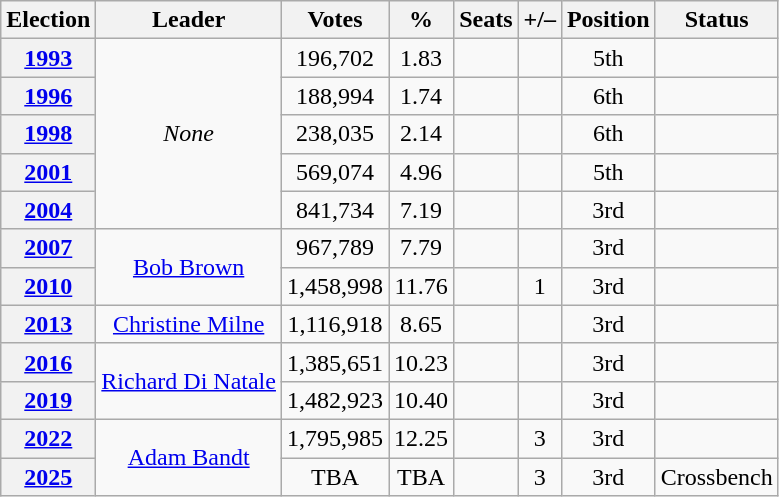<table class="wikitable" style="text-align:center">
<tr>
<th>Election</th>
<th>Leader</th>
<th>Votes</th>
<th>%</th>
<th>Seats</th>
<th>+/–</th>
<th>Position</th>
<th>Status</th>
</tr>
<tr>
<th><a href='#'>1993</a></th>
<td rowspan=5><em>None</em></td>
<td>196,702</td>
<td>1.83</td>
<td></td>
<td></td>
<td> 5th</td>
<td></td>
</tr>
<tr>
<th><a href='#'>1996</a></th>
<td>188,994</td>
<td>1.74</td>
<td></td>
<td></td>
<td> 6th</td>
<td></td>
</tr>
<tr>
<th><a href='#'>1998</a></th>
<td>238,035</td>
<td>2.14</td>
<td></td>
<td></td>
<td> 6th</td>
<td></td>
</tr>
<tr>
<th><a href='#'>2001</a></th>
<td>569,074</td>
<td>4.96</td>
<td></td>
<td></td>
<td> 5th</td>
<td></td>
</tr>
<tr>
<th><a href='#'>2004</a></th>
<td>841,734</td>
<td>7.19</td>
<td></td>
<td></td>
<td> 3rd</td>
<td></td>
</tr>
<tr>
<th><a href='#'>2007</a></th>
<td rowspan=2><a href='#'>Bob Brown</a></td>
<td>967,789</td>
<td>7.79</td>
<td></td>
<td></td>
<td> 3rd</td>
<td></td>
</tr>
<tr>
<th><a href='#'>2010</a></th>
<td>1,458,998</td>
<td>11.76</td>
<td></td>
<td> 1</td>
<td> 3rd</td>
<td></td>
</tr>
<tr>
<th><a href='#'>2013</a></th>
<td><a href='#'>Christine Milne</a></td>
<td>1,116,918</td>
<td>8.65</td>
<td></td>
<td></td>
<td> 3rd</td>
<td></td>
</tr>
<tr>
<th><a href='#'>2016</a></th>
<td rowspan=2><a href='#'>Richard Di Natale</a></td>
<td>1,385,651</td>
<td>10.23</td>
<td></td>
<td></td>
<td> 3rd</td>
<td></td>
</tr>
<tr>
<th><a href='#'>2019</a></th>
<td>1,482,923</td>
<td>10.40</td>
<td></td>
<td></td>
<td> 3rd</td>
<td></td>
</tr>
<tr>
<th><a href='#'>2022</a></th>
<td rowspan="2"><a href='#'>Adam Bandt</a></td>
<td>1,795,985</td>
<td>12.25</td>
<td></td>
<td> 3</td>
<td> 3rd</td>
<td></td>
</tr>
<tr>
<th><a href='#'>2025</a></th>
<td>TBA</td>
<td>TBA</td>
<td></td>
<td> 3</td>
<td> 3rd</td>
<td>Crossbench</td>
</tr>
</table>
